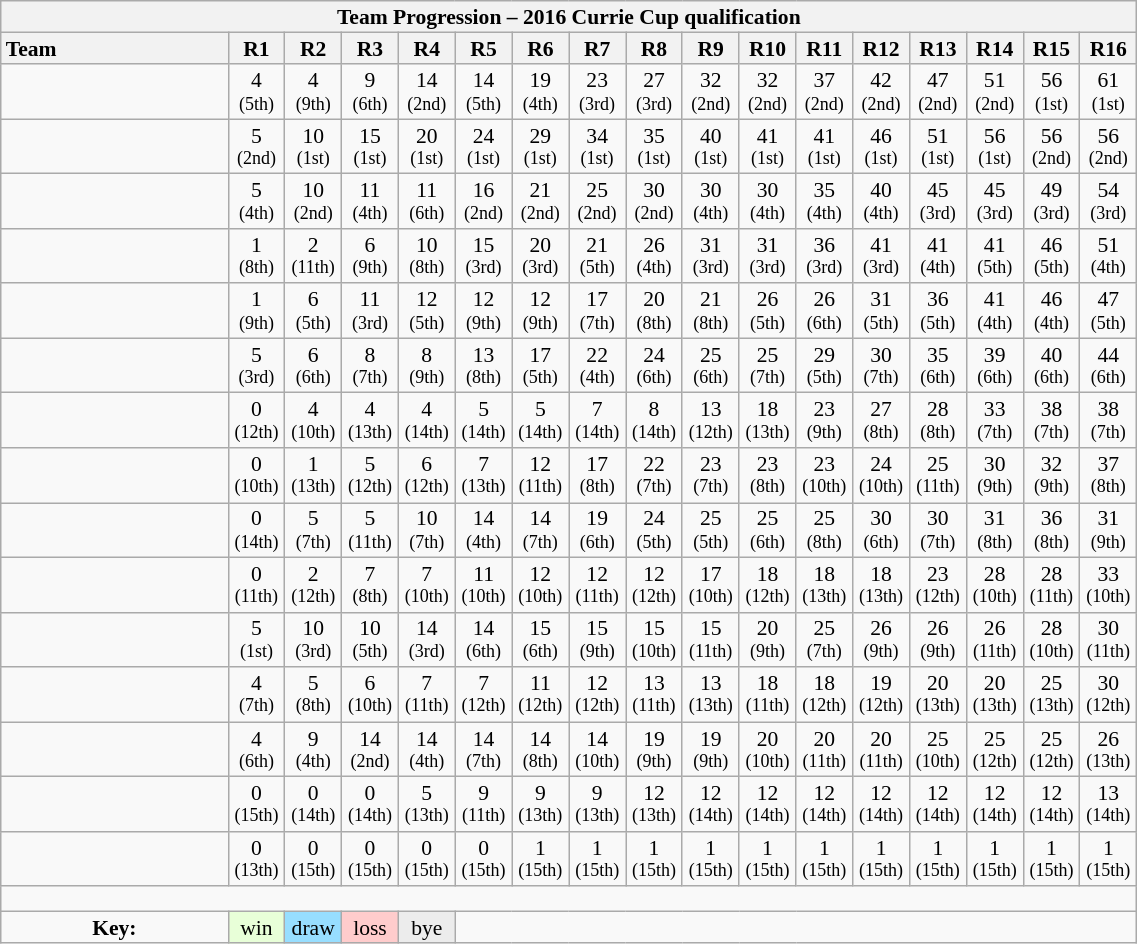<table class="wikitable collapsible" style="text-align:center; line-height:100%; width:60%; font-size:90%">
<tr>
<th colspan=100%>Team Progression – 2016 Currie Cup qualification</th>
</tr>
<tr>
<th style="text-align:left; width:20%;">Team</th>
<th style="width:5%;">R1</th>
<th style="width:5%;">R2</th>
<th style="width:5%;">R3</th>
<th style="width:5%;">R4</th>
<th style="width:5%;">R5</th>
<th style="width:5%;">R6</th>
<th style="width:5%;">R7</th>
<th style="width:5%;">R8</th>
<th style="width:5%;">R9</th>
<th style="width:5%;">R10</th>
<th style="width:5%;">R11</th>
<th style="width:5%;">R12</th>
<th style="width:5%;">R13</th>
<th style="width:5%;">R14</th>
<th style="width:5%;">R15</th>
<th style="width:5%;">R16</th>
</tr>
<tr>
<td style="text-align:left;"></td>
<td>4 <br> <small>(5th)</small></td>
<td>4 <br> <small>(9th)</small></td>
<td>9 <br> <small>(6th)</small></td>
<td>14 <br> <small>(2nd)</small></td>
<td>14 <br> <small>(5th)</small></td>
<td>19 <br> <small>(4th)</small></td>
<td>23 <br> <small>(3rd)</small></td>
<td>27 <br> <small>(3rd)</small></td>
<td>32 <br> <small>(2nd)</small></td>
<td>32 <br> <small>(2nd)</small></td>
<td>37 <br> <small>(2nd)</small></td>
<td>42 <br> <small>(2nd)</small></td>
<td>47 <br> <small>(2nd)</small></td>
<td>51 <br> <small>(2nd)</small></td>
<td>56 <br> <small>(1st)</small></td>
<td>61 <br> <small>(1st)</small></td>
</tr>
<tr>
<td style="text-align:left;"></td>
<td>5 <br> <small>(2nd)</small></td>
<td>10 <br> <small>(1st)</small></td>
<td>15 <br> <small>(1st)</small></td>
<td>20 <br> <small>(1st)</small></td>
<td>24 <br> <small>(1st)</small></td>
<td>29 <br> <small>(1st)</small></td>
<td>34 <br> <small>(1st)</small></td>
<td>35 <br> <small>(1st)</small></td>
<td>40 <br> <small>(1st)</small></td>
<td>41 <br> <small>(1st)</small></td>
<td>41 <br> <small>(1st)</small></td>
<td>46 <br> <small>(1st)</small></td>
<td>51 <br> <small>(1st)</small></td>
<td>56 <br> <small>(1st)</small></td>
<td>56 <br> <small>(2nd)</small></td>
<td>56 <br> <small>(2nd)</small></td>
</tr>
<tr>
<td style="text-align:left;"></td>
<td>5 <br> <small>(4th)</small></td>
<td>10 <br> <small>(2nd)</small></td>
<td>11 <br> <small>(4th)</small></td>
<td>11 <br> <small>(6th)</small></td>
<td>16 <br> <small>(2nd)</small></td>
<td>21 <br> <small>(2nd)</small></td>
<td>25 <br> <small>(2nd)</small></td>
<td>30 <br> <small>(2nd)</small></td>
<td>30 <br> <small>(4th)</small></td>
<td>30 <br> <small>(4th)</small></td>
<td>35 <br> <small>(4th)</small></td>
<td>40 <br> <small>(4th)</small></td>
<td>45 <br> <small>(3rd)</small></td>
<td>45 <br> <small>(3rd)</small></td>
<td>49 <br> <small>(3rd)</small></td>
<td>54 <br> <small>(3rd)</small></td>
</tr>
<tr>
<td style="text-align:left;"></td>
<td>1 <br> <small>(8th)</small></td>
<td>2 <br> <small>(11th)</small></td>
<td>6 <br> <small>(9th)</small></td>
<td>10 <br> <small>(8th)</small></td>
<td>15 <br> <small>(3rd)</small></td>
<td>20 <br> <small>(3rd)</small></td>
<td>21 <br> <small>(5th)</small></td>
<td>26 <br> <small>(4th)</small></td>
<td>31 <br> <small>(3rd)</small></td>
<td>31 <br> <small>(3rd)</small></td>
<td>36 <br> <small>(3rd)</small></td>
<td>41 <br> <small>(3rd)</small></td>
<td>41 <br> <small>(4th)</small></td>
<td>41 <br> <small>(5th)</small></td>
<td>46 <br> <small>(5th)</small></td>
<td>51 <br> <small>(4th)</small></td>
</tr>
<tr>
<td style="text-align:left;"></td>
<td>1 <br> <small>(9th)</small></td>
<td>6 <br> <small>(5th)</small></td>
<td>11 <br> <small>(3rd)</small></td>
<td>12 <br> <small>(5th)</small></td>
<td>12 <br> <small>(9th)</small></td>
<td>12 <br> <small>(9th)</small></td>
<td>17 <br> <small>(7th)</small></td>
<td>20 <br> <small>(8th)</small></td>
<td>21 <br> <small>(8th)</small></td>
<td>26 <br> <small>(5th)</small></td>
<td>26 <br> <small>(6th)</small></td>
<td>31 <br> <small>(5th)</small></td>
<td>36 <br> <small>(5th)</small></td>
<td>41 <br> <small>(4th)</small></td>
<td>46 <br> <small>(4th)</small></td>
<td>47 <br> <small>(5th)</small></td>
</tr>
<tr>
<td style="text-align:left;"></td>
<td>5 <br> <small>(3rd)</small></td>
<td>6 <br> <small>(6th)</small></td>
<td>8 <br> <small>(7th)</small></td>
<td>8 <br> <small>(9th)</small></td>
<td>13 <br> <small>(8th)</small></td>
<td>17 <br> <small>(5th)</small></td>
<td>22 <br> <small>(4th)</small></td>
<td>24 <br> <small>(6th)</small></td>
<td>25 <br> <small>(6th)</small></td>
<td>25 <br> <small>(7th)</small></td>
<td>29 <br> <small>(5th)</small></td>
<td>30 <br> <small>(7th)</small></td>
<td>35 <br> <small>(6th)</small></td>
<td>39 <br> <small>(6th)</small></td>
<td>40 <br> <small>(6th)</small></td>
<td>44 <br> <small>(6th)</small></td>
</tr>
<tr>
<td style="text-align:left;"></td>
<td>0 <br> <small>(12th)</small></td>
<td>4 <br> <small>(10th)</small></td>
<td>4 <br> <small>(13th)</small></td>
<td>4 <br> <small>(14th)</small></td>
<td>5 <br> <small>(14th)</small></td>
<td>5 <br> <small>(14th)</small></td>
<td>7 <br> <small>(14th)</small></td>
<td>8 <br> <small>(14th)</small></td>
<td>13 <br> <small>(12th)</small></td>
<td>18 <br> <small>(13th)</small></td>
<td>23 <br> <small>(9th)</small></td>
<td>27 <br> <small>(8th)</small></td>
<td>28 <br> <small>(8th)</small></td>
<td>33 <br> <small>(7th)</small></td>
<td>38 <br> <small>(7th)</small></td>
<td>38 <br> <small>(7th)</small></td>
</tr>
<tr>
<td style="text-align:left;"></td>
<td>0 <br> <small>(10th)</small></td>
<td>1 <br> <small>(13th)</small></td>
<td>5 <br> <small>(12th)</small></td>
<td>6 <br> <small>(12th)</small></td>
<td>7 <br> <small>(13th)</small></td>
<td>12 <br> <small>(11th)</small></td>
<td>17 <br> <small>(8th)</small></td>
<td>22 <br> <small>(7th)</small></td>
<td>23 <br> <small>(7th)</small></td>
<td>23 <br> <small>(8th)</small></td>
<td>23 <br> <small>(10th)</small></td>
<td>24 <br> <small>(10th)</small></td>
<td>25 <br> <small>(11th)</small></td>
<td>30 <br> <small>(9th)</small></td>
<td>32 <br> <small>(9th)</small></td>
<td>37 <br> <small>(8th)</small></td>
</tr>
<tr>
<td style="text-align:left;"></td>
<td>0 <br> <small>(14th)</small></td>
<td>5 <br> <small>(7th)</small></td>
<td>5 <br> <small>(11th)</small></td>
<td>10 <br> <small>(7th)</small></td>
<td>14 <br> <small>(4th)</small></td>
<td>14 <br> <small>(7th)</small></td>
<td>19 <br> <small>(6th)</small></td>
<td>24 <br> <small>(5th)</small></td>
<td>25 <br> <small>(5th)</small></td>
<td>25 <br> <small>(6th)</small></td>
<td>25 <br> <small>(8th)</small></td>
<td>30 <br> <small>(6th)</small></td>
<td>30 <br> <small>(7th)</small></td>
<td>31 <br> <small>(8th)</small></td>
<td>36 <br> <small>(8th)</small></td>
<td>31 <br> <small>(9th)</small></td>
</tr>
<tr>
<td style="text-align:left;"></td>
<td>0 <br> <small>(11th)</small></td>
<td>2 <br> <small>(12th)</small></td>
<td>7 <br> <small>(8th)</small></td>
<td>7 <br> <small>(10th)</small></td>
<td>11 <br> <small>(10th)</small></td>
<td>12 <br> <small>(10th)</small></td>
<td>12 <br> <small>(11th)</small></td>
<td>12 <br> <small>(12th)</small></td>
<td>17 <br> <small>(10th)</small></td>
<td>18 <br> <small>(12th)</small></td>
<td>18 <br> <small>(13th)</small></td>
<td>18 <br> <small>(13th)</small></td>
<td>23 <br> <small>(12th)</small></td>
<td>28 <br> <small>(10th)</small></td>
<td>28 <br> <small>(11th)</small></td>
<td>33 <br> <small>(10th)</small></td>
</tr>
<tr>
<td style="text-align:left;"></td>
<td>5 <br> <small>(1st)</small></td>
<td>10 <br> <small>(3rd)</small></td>
<td>10 <br> <small>(5th)</small></td>
<td>14 <br> <small>(3rd)</small></td>
<td>14 <br> <small>(6th)</small></td>
<td>15 <br> <small>(6th)</small></td>
<td>15 <br> <small>(9th)</small></td>
<td>15 <br> <small>(10th)</small></td>
<td>15 <br> <small>(11th)</small></td>
<td>20 <br> <small>(9th)</small></td>
<td>25 <br> <small>(7th)</small></td>
<td>26 <br> <small>(9th)</small></td>
<td>26 <br> <small>(9th)</small></td>
<td>26 <br> <small>(11th)</small></td>
<td>28 <br> <small>(10th)</small></td>
<td>30 <br> <small>(11th)</small></td>
</tr>
<tr>
<td style="text-align:left;"></td>
<td>4 <br> <small>(7th)</small></td>
<td>5 <br> <small>(8th)</small></td>
<td>6 <br> <small>(10th)</small></td>
<td>7 <br> <small>(11th)</small></td>
<td>7 <br> <small>(12th)</small></td>
<td>11 <br> <small>(12th)</small></td>
<td>12 <br> <small>(12th)</small></td>
<td>13 <br> <small>(11th)</small></td>
<td>13 <br> <small>(13th)</small></td>
<td>18 <br> <small>(11th)</small></td>
<td>18 <br> <small>(12th)</small></td>
<td>19 <br> <small>(12th)</small></td>
<td>20 <br> <small>(13th)</small></td>
<td>20 <br> <small>(13th)</small></td>
<td>25 <br> <small>(13th)</small></td>
<td>30 <br> <small>(12th)</small></td>
</tr>
<tr>
<td style="text-align:left;"></td>
<td>4 <br> <small>(6th)</small></td>
<td>9 <br> <small>(4th)</small></td>
<td>14 <br> <small>(2nd)</small></td>
<td>14 <br> <small>(4th)</small></td>
<td>14 <br> <small>(7th)</small></td>
<td>14 <br> <small>(8th)</small></td>
<td>14 <br> <small>(10th)</small></td>
<td>19 <br> <small>(9th)</small></td>
<td>19 <br> <small>(9th)</small></td>
<td>20 <br> <small>(10th)</small></td>
<td>20 <br> <small>(11th)</small></td>
<td>20 <br> <small>(11th)</small></td>
<td>25 <br> <small>(10th)</small></td>
<td>25 <br> <small>(12th)</small></td>
<td>25 <br> <small>(12th)</small></td>
<td>26 <br> <small>(13th)</small></td>
</tr>
<tr>
<td style="text-align:left;"></td>
<td>0 <br> <small>(15th)</small></td>
<td>0 <br> <small>(14th)</small></td>
<td>0 <br> <small>(14th)</small></td>
<td>5 <br> <small>(13th)</small></td>
<td>9 <br> <small>(11th)</small></td>
<td>9 <br> <small>(13th)</small></td>
<td>9 <br> <small>(13th)</small></td>
<td>12 <br> <small>(13th)</small></td>
<td>12 <br> <small>(14th)</small></td>
<td>12 <br> <small>(14th)</small></td>
<td>12 <br> <small>(14th)</small></td>
<td>12 <br> <small>(14th)</small></td>
<td>12 <br> <small>(14th)</small></td>
<td>12 <br> <small>(14th)</small></td>
<td>12 <br> <small>(14th)</small></td>
<td>13 <br> <small>(14th)</small></td>
</tr>
<tr>
<td style="text-align:left;"></td>
<td>0 <br> <small>(13th)</small></td>
<td>0 <br> <small>(15th)</small></td>
<td>0 <br> <small>(15th)</small></td>
<td>0 <br> <small>(15th)</small></td>
<td>0 <br> <small>(15th)</small></td>
<td>1 <br> <small>(15th)</small></td>
<td>1 <br> <small>(15th)</small></td>
<td>1 <br> <small>(15th)</small></td>
<td>1 <br> <small>(15th)</small></td>
<td>1 <br> <small>(15th)</small></td>
<td>1 <br> <small>(15th)</small></td>
<td>1 <br> <small>(15th)</small></td>
<td>1 <br> <small>(15th)</small></td>
<td>1 <br> <small>(15th)</small></td>
<td>1 <br> <small>(15th)</small></td>
<td>1 <br> <small>(15th)</small></td>
</tr>
<tr>
<td colspan="100%" style="text-align:center; height: 10px;"></td>
</tr>
<tr>
<td><strong>Key:</strong></td>
<td style="background:#E8FFD8;">win</td>
<td style="background:#97DEFF;">draw</td>
<td style="background:#FFCCCC;">loss</td>
<td style="background:#ECECEC;">bye</td>
<td colspan="100%"></td>
</tr>
</table>
